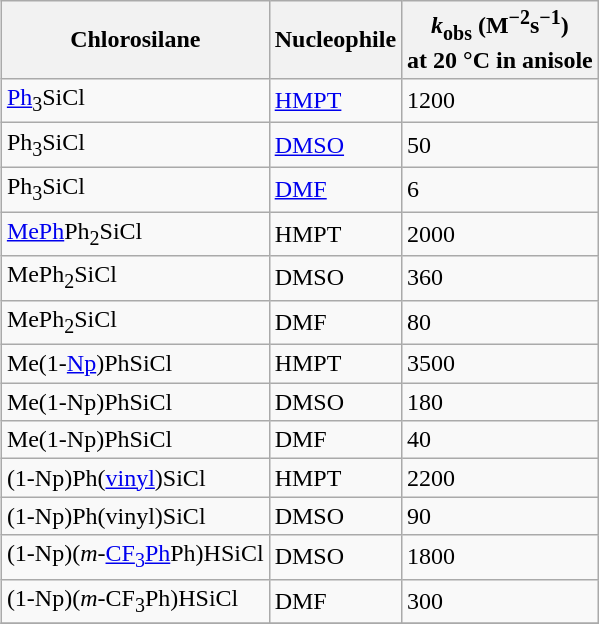<table class="wikitable sortable" align=right>
<tr>
<th>Chlorosilane</th>
<th>Nucleophile</th>
<th><em>k</em><sub>obs</sub> (M<sup>−2</sup>s<sup>−1</sup>)<br>at 20 °C in anisole</th>
</tr>
<tr>
<td><a href='#'>Ph</a><sub>3</sub>SiCl</td>
<td><a href='#'>HMPT</a></td>
<td>1200</td>
</tr>
<tr>
<td>Ph<sub>3</sub>SiCl</td>
<td><a href='#'>DMSO</a></td>
<td>50</td>
</tr>
<tr>
<td>Ph<sub>3</sub>SiCl</td>
<td><a href='#'>DMF</a></td>
<td>6</td>
</tr>
<tr>
<td><a href='#'>MePh</a>Ph<sub>2</sub>SiCl</td>
<td>HMPT</td>
<td>2000</td>
</tr>
<tr>
<td>MePh<sub>2</sub>SiCl</td>
<td>DMSO</td>
<td>360</td>
</tr>
<tr>
<td>MePh<sub>2</sub>SiCl</td>
<td>DMF</td>
<td>80</td>
</tr>
<tr>
<td>Me(1-<a href='#'>Np</a>)PhSiCl</td>
<td>HMPT</td>
<td>3500</td>
</tr>
<tr>
<td>Me(1-Np)PhSiCl</td>
<td>DMSO</td>
<td>180</td>
</tr>
<tr>
<td>Me(1-Np)PhSiCl</td>
<td>DMF</td>
<td>40</td>
</tr>
<tr>
<td>(1-Np)Ph(<a href='#'>vinyl</a>)SiCl</td>
<td>HMPT</td>
<td>2200</td>
</tr>
<tr>
<td>(1-Np)Ph(vinyl)SiCl</td>
<td>DMSO</td>
<td>90</td>
</tr>
<tr>
<td>(1-Np)(<em>m</em>-<a href='#'>CF<sub>3</sub>Ph</a>Ph)HSiCl</td>
<td>DMSO</td>
<td>1800</td>
</tr>
<tr>
<td>(1-Np)(<em>m</em>-CF<sub>3</sub>Ph)HSiCl</td>
<td>DMF</td>
<td>300</td>
</tr>
<tr>
</tr>
</table>
